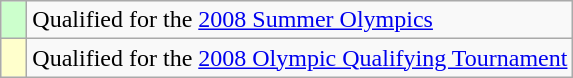<table class="wikitable">
<tr>
<td width=10px bgcolor="#ccffcc"></td>
<td>Qualified for the <a href='#'>2008 Summer Olympics</a></td>
</tr>
<tr>
<td width=10px bgcolor="#ffffcc"></td>
<td>Qualified for the <a href='#'>2008 Olympic Qualifying Tournament</a></td>
</tr>
</table>
